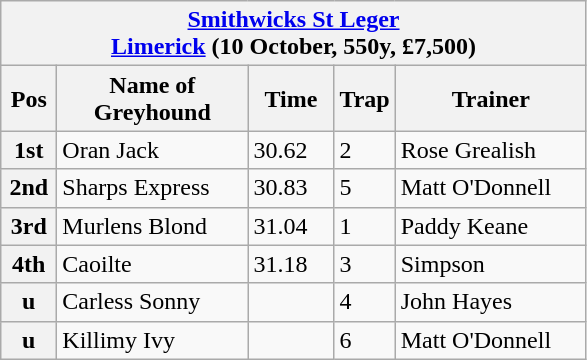<table class="wikitable">
<tr>
<th colspan="6"><a href='#'>Smithwicks St Leger</a><br> <a href='#'>Limerick</a> (10 October, 550y, £7,500)</th>
</tr>
<tr>
<th width=30>Pos</th>
<th width=120>Name of Greyhound</th>
<th width=50>Time</th>
<th width=30>Trap</th>
<th width=120>Trainer</th>
</tr>
<tr>
<th>1st</th>
<td>Oran Jack</td>
<td>30.62</td>
<td>2</td>
<td>Rose Grealish</td>
</tr>
<tr>
<th>2nd</th>
<td>Sharps Express</td>
<td>30.83</td>
<td>5</td>
<td>Matt O'Donnell</td>
</tr>
<tr>
<th>3rd</th>
<td>Murlens Blond</td>
<td>31.04</td>
<td>1</td>
<td>Paddy Keane</td>
</tr>
<tr>
<th>4th</th>
<td>Caoilte</td>
<td>31.18</td>
<td>3</td>
<td>Simpson</td>
</tr>
<tr>
<th>u</th>
<td>Carless Sonny</td>
<td></td>
<td>4</td>
<td>John Hayes</td>
</tr>
<tr>
<th>u</th>
<td>Killimy Ivy</td>
<td></td>
<td>6</td>
<td>Matt O'Donnell</td>
</tr>
</table>
